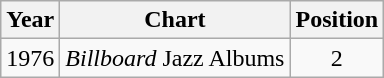<table class="wikitable">
<tr>
<th>Year</th>
<th>Chart</th>
<th>Position</th>
</tr>
<tr>
<td>1976</td>
<td><em>Billboard</em> Jazz Albums</td>
<td align="center">2</td>
</tr>
</table>
